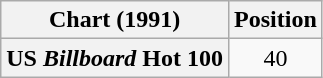<table class="wikitable plainrowheaders" style="text-align:center">
<tr>
<th>Chart (1991)</th>
<th>Position</th>
</tr>
<tr>
<th scope="row">US <em>Billboard</em> Hot 100</th>
<td>40</td>
</tr>
</table>
